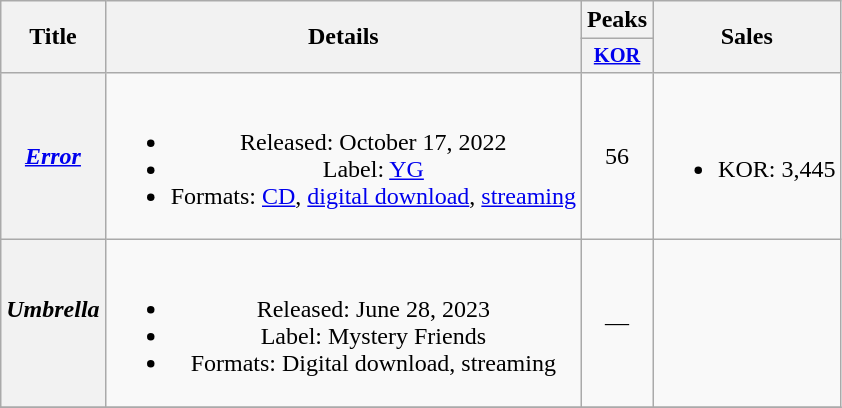<table class="wikitable plainrowheaders" style="text-align:center;">
<tr>
<th scope="col" rowspan="2">Title</th>
<th scope="col" rowspan="2">Details</th>
<th scope="col" colspan="1">Peaks</th>
<th scope="col" rowspan="2">Sales</th>
</tr>
<tr>
<th scope="col" style="width:2.75em;font-size:85%;"><a href='#'>KOR</a><br></th>
</tr>
<tr>
<th scope="row"><em><a href='#'>Error</a></em></th>
<td><br><ul><li>Released: October 17, 2022</li><li>Label: <a href='#'>YG</a></li><li>Formats: <a href='#'>CD</a>, <a href='#'>digital download</a>, <a href='#'>streaming</a></li></ul></td>
<td>56</td>
<td><br><ul><li>KOR: 3,445</li></ul></td>
</tr>
<tr>
<th scope="row"><em>Umbrella</em><br><br></th>
<td><br><ul><li>Released: June 28, 2023</li><li>Label: Mystery Friends</li><li>Formats: Digital download, streaming</li></ul></td>
<td>—</td>
<td></td>
</tr>
<tr>
</tr>
</table>
